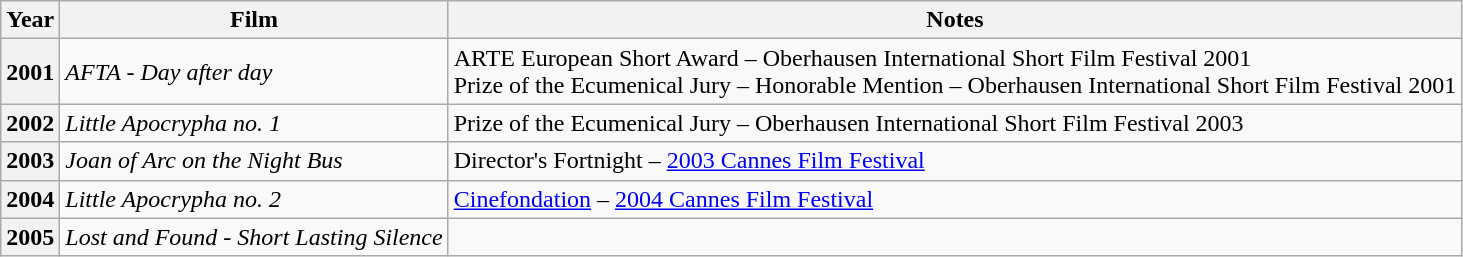<table class="wikitable">
<tr>
<th>Year</th>
<th>Film</th>
<th>Notes</th>
</tr>
<tr>
<th>2001</th>
<td><em>AFTA - Day after day</em></td>
<td>ARTE European Short Award – Oberhausen International Short Film Festival 2001<br>Prize of the Ecumenical Jury – Honorable Mention – Oberhausen International Short Film Festival 2001</td>
</tr>
<tr>
<th>2002</th>
<td><em>Little Apocrypha no. 1</em></td>
<td>Prize of the Ecumenical Jury – Oberhausen International Short Film Festival 2003</td>
</tr>
<tr>
<th>2003</th>
<td><em>Joan of Arc on the Night Bus</em></td>
<td>Director's Fortnight – <a href='#'>2003 Cannes Film Festival</a></td>
</tr>
<tr>
<th>2004</th>
<td><em>Little Apocrypha no. 2</em></td>
<td><a href='#'>Cinefondation</a> – <a href='#'>2004 Cannes Film Festival</a></td>
</tr>
<tr>
<th>2005</th>
<td><em>Lost and Found - Short Lasting Silence</em></td>
<td></td>
</tr>
</table>
